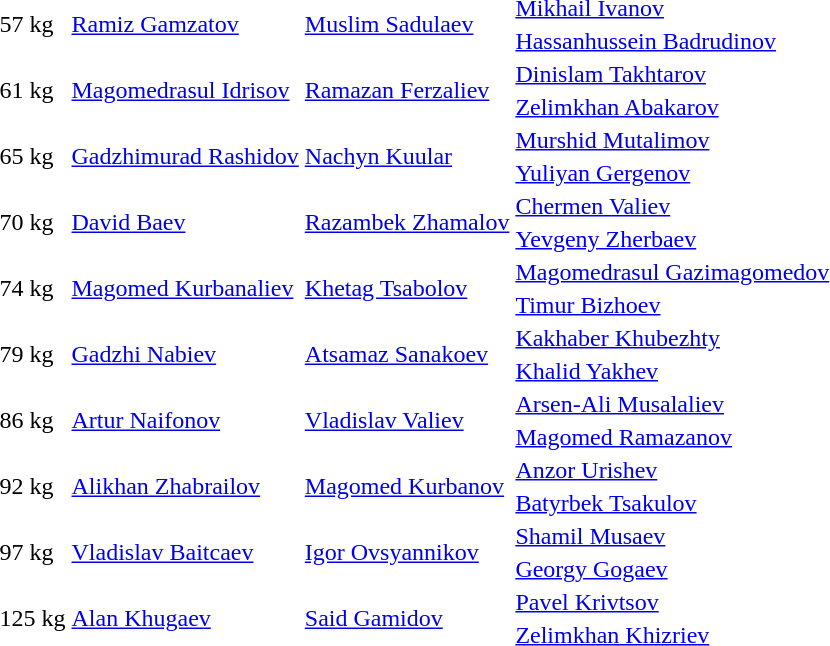<table>
<tr>
<td rowspan=2>57 kg<br></td>
<td rowspan=2> <a href='#'>Ramiz Gamzatov</a></td>
<td rowspan=2> <a href='#'>Muslim Sadulaev</a></td>
<td> <a href='#'>Mikhail Ivanov</a></td>
</tr>
<tr>
<td> <a href='#'>Hassanhussein Badrudinov</a></td>
</tr>
<tr>
<td rowspan=2>61 kg<br></td>
<td rowspan=2> <a href='#'>Magomedrasul Idrisov</a></td>
<td rowspan=2> <a href='#'>Ramazan Ferzaliev</a></td>
<td> <a href='#'>Dinislam Takhtarov</a></td>
</tr>
<tr>
<td> <a href='#'>Zelimkhan Abakarov</a></td>
</tr>
<tr>
<td rowspan=2>65 kg<br></td>
<td rowspan=2> <a href='#'>Gadzhimurad Rashidov</a></td>
<td rowspan=2> <a href='#'>Nachyn Kuular</a></td>
<td> <a href='#'>Murshid Mutalimov</a></td>
</tr>
<tr>
<td> <a href='#'>Yuliyan Gergenov</a></td>
</tr>
<tr>
<td rowspan=2>70 kg<br></td>
<td rowspan=2> <a href='#'>David Baev</a></td>
<td rowspan=2> <a href='#'>Razambek Zhamalov</a></td>
<td> <a href='#'>Chermen Valiev</a></td>
</tr>
<tr>
<td><a href='#'>Yevgeny Zherbaev</a></td>
</tr>
<tr>
<td rowspan=2>74 kg<br></td>
<td rowspan=2> <a href='#'>Magomed Kurbanaliev</a></td>
<td rowspan=2> <a href='#'>Khetag Tsabolov</a></td>
<td> <a href='#'>Magomedrasul Gazimagomedov</a></td>
</tr>
<tr>
<td> <a href='#'>Timur Bizhoev</a></td>
</tr>
<tr>
<td rowspan=2>79 kg<br></td>
<td rowspan=2> <a href='#'>Gadzhi Nabiev</a></td>
<td rowspan=2> <a href='#'>Atsamaz Sanakoev</a></td>
<td> <a href='#'>Kakhaber Khubezhty</a></td>
</tr>
<tr>
<td> <a href='#'>Khalid Yakhev</a></td>
</tr>
<tr>
<td rowspan=2>86 kg<br></td>
<td rowspan=2> <a href='#'>Artur Naifonov</a></td>
<td rowspan=2> <a href='#'>Vladislav Valiev</a></td>
<td> <a href='#'>Arsen-Ali Musalaliev</a></td>
</tr>
<tr>
<td> <a href='#'>Magomed Ramazanov</a></td>
</tr>
<tr>
<td rowspan=2>92 kg<br></td>
<td rowspan=2> <a href='#'>Alikhan Zhabrailov</a></td>
<td rowspan=2> <a href='#'>Magomed Kurbanov</a></td>
<td> <a href='#'>Anzor Urishev</a></td>
</tr>
<tr>
<td> <a href='#'>Batyrbek Tsakulov</a></td>
</tr>
<tr>
<td rowspan=2>97 kg<br></td>
<td rowspan=2> <a href='#'>Vladislav Baitcaev</a></td>
<td rowspan=2> <a href='#'>Igor Ovsyannikov</a></td>
<td> <a href='#'>Shamil Musaev</a></td>
</tr>
<tr>
<td> <a href='#'>Georgy Gogaev</a></td>
</tr>
<tr>
<td rowspan=2>125 kg<br></td>
<td rowspan=2> <a href='#'>Alan Khugaev</a></td>
<td rowspan=2> <a href='#'>Said Gamidov</a></td>
<td> <a href='#'>Pavel Krivtsov</a></td>
</tr>
<tr>
<td> <a href='#'>Zelimkhan Khizriev</a></td>
</tr>
</table>
